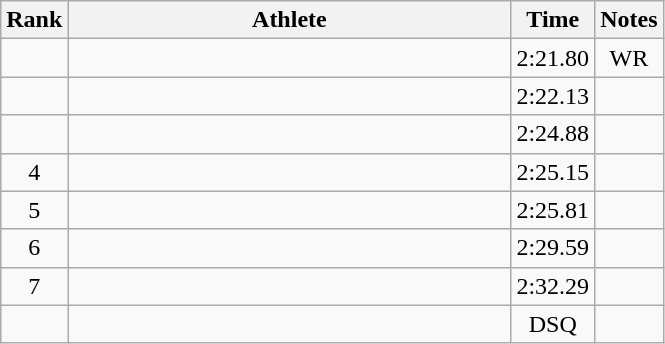<table class="wikitable" style="text-align:center">
<tr>
<th>Rank</th>
<th Style="width:18em">Athlete</th>
<th>Time</th>
<th>Notes</th>
</tr>
<tr>
<td></td>
<td style="text-align:left"></td>
<td>2:21.80</td>
<td>WR</td>
</tr>
<tr>
<td></td>
<td style="text-align:left"></td>
<td>2:22.13</td>
<td></td>
</tr>
<tr>
<td></td>
<td style="text-align:left"></td>
<td>2:24.88</td>
<td></td>
</tr>
<tr>
<td>4</td>
<td style="text-align:left"></td>
<td>2:25.15</td>
<td></td>
</tr>
<tr>
<td>5</td>
<td style="text-align:left"></td>
<td>2:25.81</td>
<td></td>
</tr>
<tr>
<td>6</td>
<td style="text-align:left"></td>
<td>2:29.59</td>
<td></td>
</tr>
<tr>
<td>7</td>
<td style="text-align:left"></td>
<td>2:32.29</td>
<td></td>
</tr>
<tr>
<td></td>
<td style="text-align:left"></td>
<td>DSQ</td>
<td></td>
</tr>
</table>
